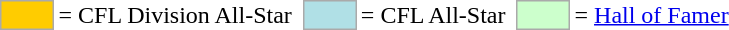<table>
<tr>
<td style="background-color:#FFCC00; border:1px solid #aaaaaa; width:2em;"></td>
<td>= CFL Division All-Star</td>
<td></td>
<td style="background-color:#B0E0E6; border:1px solid #aaaaaa; width:2em;"></td>
<td>= CFL All-Star</td>
<td></td>
<td style="background-color:#CCFFCC; border:1px solid #aaaaaa; width:2em;"></td>
<td>= <a href='#'>Hall of Famer</a></td>
</tr>
</table>
